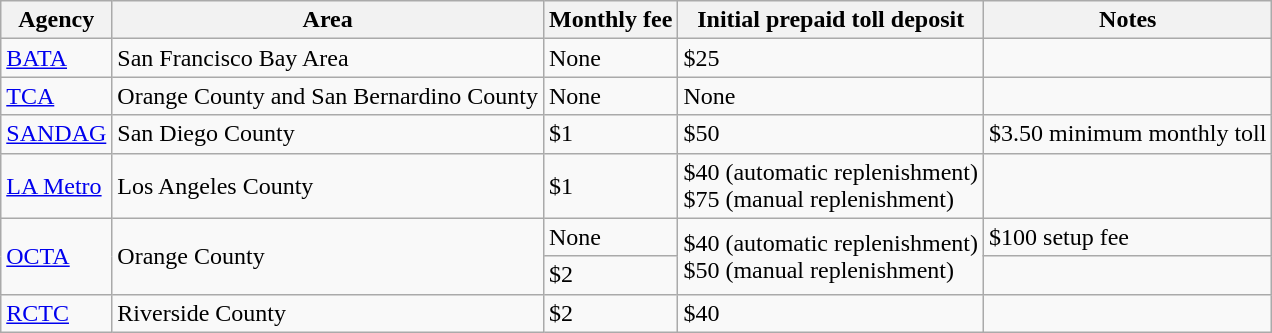<table class="wikitable">
<tr>
<th>Agency</th>
<th>Area</th>
<th>Monthly fee</th>
<th>Initial prepaid toll deposit</th>
<th>Notes</th>
</tr>
<tr>
<td><a href='#'>BATA</a></td>
<td>San Francisco Bay Area</td>
<td>None</td>
<td>$25</td>
<td></td>
</tr>
<tr>
<td><a href='#'>TCA</a></td>
<td>Orange County and San Bernardino County</td>
<td>None</td>
<td>None</td>
<td></td>
</tr>
<tr>
<td><a href='#'>SANDAG</a></td>
<td>San Diego County</td>
<td>$1</td>
<td>$50</td>
<td>$3.50 minimum monthly toll</td>
</tr>
<tr>
<td><a href='#'>LA Metro</a></td>
<td>Los Angeles County</td>
<td>$1</td>
<td>$40 (automatic replenishment)<br>$75 (manual replenishment)</td>
<td></td>
</tr>
<tr>
<td rowspan="2"><a href='#'>OCTA</a></td>
<td rowspan="2">Orange County</td>
<td>None</td>
<td rowspan="2">$40 (automatic replenishment)<br>$50 (manual replenishment)</td>
<td>$100 setup fee</td>
</tr>
<tr>
<td>$2</td>
<td></td>
</tr>
<tr>
<td><a href='#'>RCTC</a></td>
<td>Riverside County</td>
<td>$2</td>
<td>$40</td>
<td></td>
</tr>
</table>
